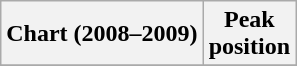<table class="wikitable sortable">
<tr>
<th align="left">Chart (2008–2009)</th>
<th align="center">Peak<br>position</th>
</tr>
<tr>
</tr>
</table>
